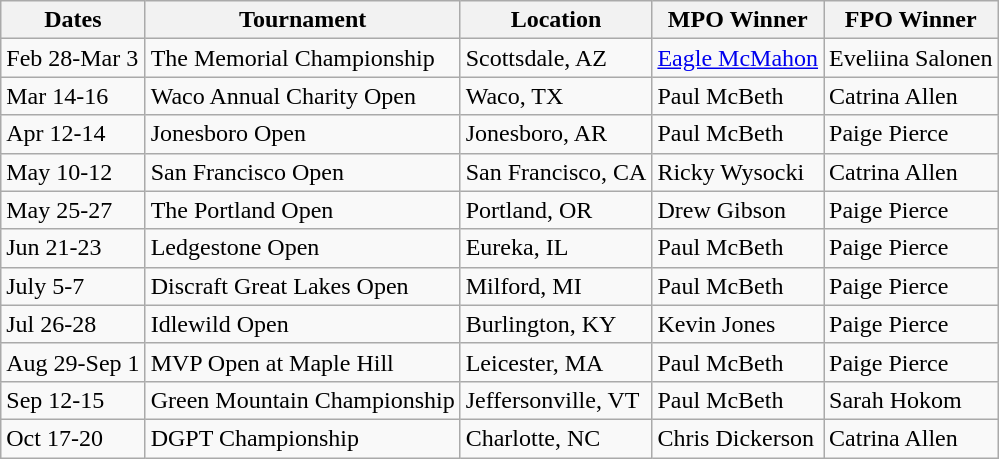<table class="wikitable">
<tr>
<th>Dates</th>
<th>Tournament</th>
<th>Location</th>
<th>MPO Winner</th>
<th>FPO Winner</th>
</tr>
<tr>
<td>Feb 28-Mar 3</td>
<td>The Memorial Championship</td>
<td>Scottsdale, AZ</td>
<td> <a href='#'>Eagle McMahon</a></td>
<td> Eveliina Salonen</td>
</tr>
<tr>
<td>Mar 14-16</td>
<td>Waco Annual Charity Open</td>
<td>Waco, TX</td>
<td> Paul McBeth</td>
<td> Catrina Allen</td>
</tr>
<tr>
<td>Apr 12-14</td>
<td>Jonesboro Open</td>
<td>Jonesboro, AR</td>
<td> Paul McBeth</td>
<td> Paige Pierce</td>
</tr>
<tr>
<td>May 10-12</td>
<td>San Francisco Open</td>
<td>San Francisco, CA</td>
<td> Ricky Wysocki</td>
<td> Catrina Allen</td>
</tr>
<tr>
<td>May 25-27</td>
<td>The Portland Open</td>
<td>Portland, OR</td>
<td> Drew Gibson</td>
<td> Paige Pierce</td>
</tr>
<tr>
<td>Jun 21-23</td>
<td>Ledgestone Open</td>
<td>Eureka, IL</td>
<td> Paul McBeth</td>
<td> Paige Pierce</td>
</tr>
<tr>
<td>July 5-7</td>
<td>Discraft Great Lakes Open</td>
<td>Milford, MI</td>
<td> Paul McBeth</td>
<td> Paige Pierce</td>
</tr>
<tr>
<td>Jul 26-28</td>
<td>Idlewild Open</td>
<td>Burlington, KY</td>
<td> Kevin Jones</td>
<td> Paige Pierce</td>
</tr>
<tr>
<td>Aug 29-Sep 1</td>
<td>MVP Open at Maple Hill</td>
<td>Leicester, MA</td>
<td> Paul McBeth</td>
<td> Paige Pierce</td>
</tr>
<tr>
<td>Sep 12-15</td>
<td>Green Mountain Championship</td>
<td>Jeffersonville, VT</td>
<td> Paul McBeth</td>
<td> Sarah Hokom</td>
</tr>
<tr>
<td>Oct 17-20</td>
<td>DGPT Championship</td>
<td>Charlotte, NC</td>
<td> Chris Dickerson</td>
<td> Catrina Allen</td>
</tr>
</table>
